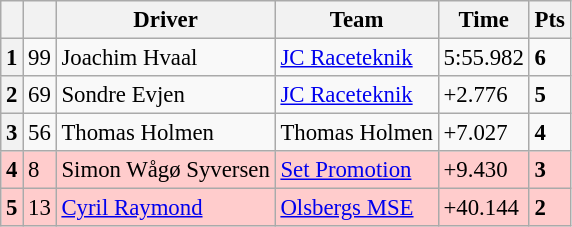<table class=wikitable style="font-size:95%">
<tr>
<th></th>
<th></th>
<th>Driver</th>
<th>Team</th>
<th>Time</th>
<th>Pts</th>
</tr>
<tr>
<th>1</th>
<td>99</td>
<td> Joachim Hvaal</td>
<td><a href='#'>JC Raceteknik</a></td>
<td>5:55.982</td>
<td><strong>6</strong></td>
</tr>
<tr>
<th>2</th>
<td>69</td>
<td> Sondre Evjen</td>
<td><a href='#'>JC Raceteknik</a></td>
<td>+2.776</td>
<td><strong>5</strong></td>
</tr>
<tr>
<th>3</th>
<td>56</td>
<td> Thomas Holmen</td>
<td>Thomas Holmen</td>
<td>+7.027</td>
<td><strong>4</strong></td>
</tr>
<tr>
<th style="background:#ffcccc;">4</th>
<td style="background:#ffcccc;">8</td>
<td style="background:#ffcccc;"> Simon Wågø Syversen</td>
<td style="background:#ffcccc;"><a href='#'>Set Promotion</a></td>
<td style="background:#ffcccc;">+9.430</td>
<td style="background:#ffcccc;"><strong>3</strong></td>
</tr>
<tr>
<th style="background:#ffcccc;">5</th>
<td style="background:#ffcccc;">13</td>
<td style="background:#ffcccc;"> <a href='#'>Cyril Raymond</a></td>
<td style="background:#ffcccc;"><a href='#'>Olsbergs MSE</a></td>
<td style="background:#ffcccc;">+40.144</td>
<td style="background:#ffcccc;"><strong>2</strong></td>
</tr>
</table>
